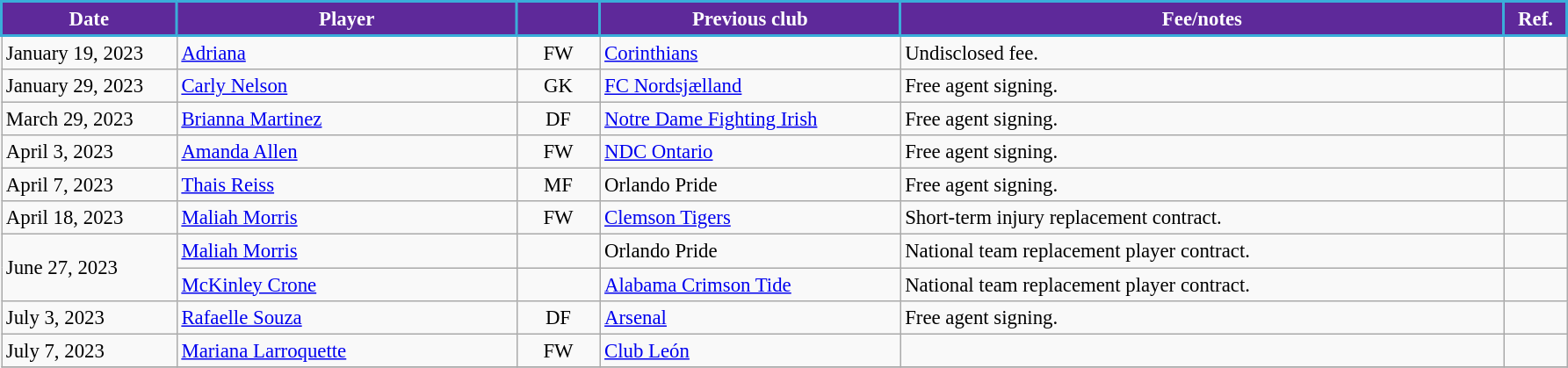<table class="wikitable" style="text-align:left; font-size:95%;">
<tr>
<th style="background:#5E299A; color:white; border:2px solid #3aadd9; width:125px;">Date</th>
<th style="background:#5E299A; color:white; border:2px solid #3aadd9; width:250px;">Player</th>
<th style="background:#5E299A; color:white; border:2px solid #3aadd9; width:55px;"></th>
<th style="background:#5E299A; color:white; border:2px solid #3aadd9; width:220px;">Previous club</th>
<th style="background:#5E299A; color:white; border:2px solid #3aadd9; width:450px;">Fee/notes</th>
<th style="background:#5E299A; color:white; border:2px solid #3aadd9; width:40px;">Ref.</th>
</tr>
<tr>
<td>January 19, 2023</td>
<td> <a href='#'>Adriana</a></td>
<td style="text-align: center;">FW</td>
<td> <a href='#'>Corinthians</a></td>
<td>Undisclosed fee.</td>
<td></td>
</tr>
<tr>
<td>January 29, 2023</td>
<td> <a href='#'>Carly Nelson</a></td>
<td style="text-align: center;">GK</td>
<td> <a href='#'>FC Nordsjælland</a></td>
<td>Free agent signing.</td>
<td></td>
</tr>
<tr>
<td>March 29, 2023</td>
<td> <a href='#'>Brianna Martinez</a></td>
<td style="text-align: center;">DF</td>
<td> <a href='#'>Notre Dame Fighting Irish</a></td>
<td>Free agent signing.</td>
<td></td>
</tr>
<tr>
<td>April 3, 2023</td>
<td> <a href='#'>Amanda Allen</a></td>
<td style="text-align: center;">FW</td>
<td> <a href='#'>NDC Ontario</a></td>
<td>Free agent signing.</td>
<td></td>
</tr>
<tr>
<td>April 7, 2023</td>
<td> <a href='#'>Thais Reiss</a></td>
<td style="text-align: center;">MF</td>
<td> Orlando Pride</td>
<td>Free agent signing.</td>
<td></td>
</tr>
<tr>
<td>April 18, 2023</td>
<td> <a href='#'>Maliah Morris</a></td>
<td style="text-align: center;">FW</td>
<td> <a href='#'>Clemson Tigers</a></td>
<td>Short-term injury replacement contract.</td>
<td></td>
</tr>
<tr>
<td rowspan=2>June 27, 2023</td>
<td> <a href='#'>Maliah Morris</a></td>
<td></td>
<td> Orlando Pride</td>
<td>National team replacement player contract.</td>
<td></td>
</tr>
<tr>
<td> <a href='#'>McKinley Crone</a></td>
<td></td>
<td> <a href='#'>Alabama Crimson Tide</a></td>
<td>National team replacement player contract.</td>
<td></td>
</tr>
<tr>
<td>July 3, 2023</td>
<td> <a href='#'>Rafaelle Souza</a></td>
<td style="text-align: center;">DF</td>
<td> <a href='#'>Arsenal</a></td>
<td>Free agent signing.</td>
<td></td>
</tr>
<tr>
<td>July 7, 2023</td>
<td> <a href='#'>Mariana Larroquette</a></td>
<td style="text-align: center;">FW</td>
<td> <a href='#'>Club León</a></td>
<td></td>
<td></td>
</tr>
<tr>
</tr>
</table>
